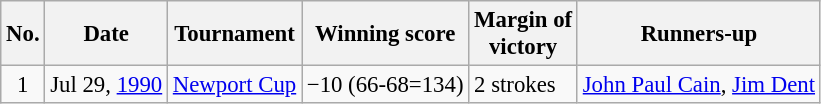<table class="wikitable" style="font-size:95%;">
<tr>
<th>No.</th>
<th>Date</th>
<th>Tournament</th>
<th>Winning score</th>
<th>Margin of<br>victory</th>
<th>Runners-up</th>
</tr>
<tr>
<td align=center>1</td>
<td align=right>Jul 29, <a href='#'>1990</a></td>
<td><a href='#'>Newport Cup</a></td>
<td>−10 (66-68=134)</td>
<td>2 strokes</td>
<td> <a href='#'>John Paul Cain</a>,  <a href='#'>Jim Dent</a></td>
</tr>
</table>
